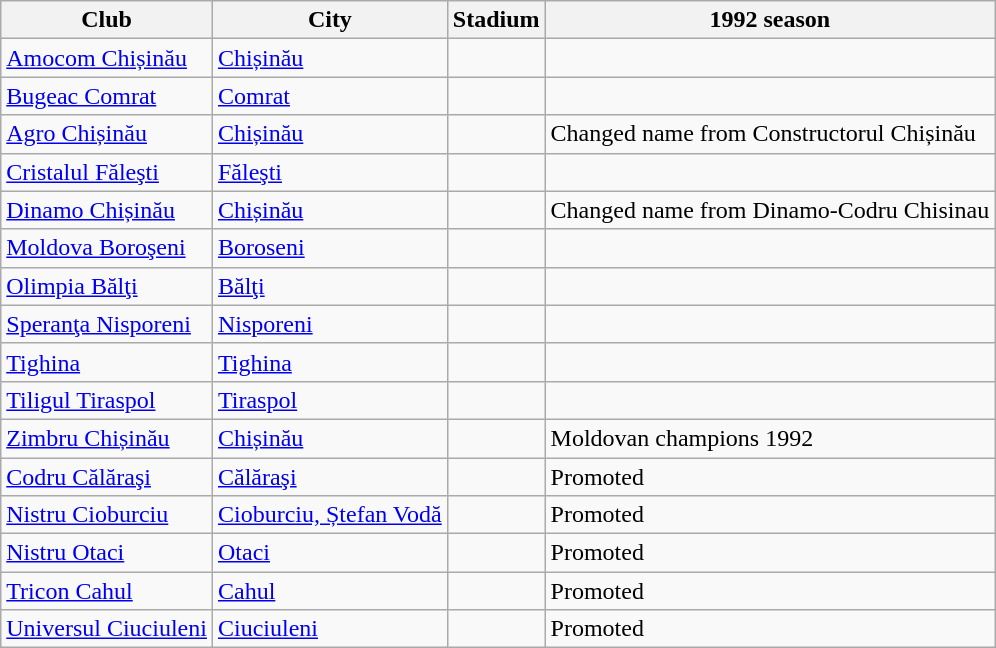<table class="wikitable">
<tr>
<th>Club</th>
<th>City</th>
<th>Stadium</th>
<th>1992 season</th>
</tr>
<tr>
<td><a href='#'>Amocom Chișinău</a></td>
<td><a href='#'>Chișinău</a></td>
<td></td>
<td></td>
</tr>
<tr>
<td><a href='#'>Bugeac Comrat</a></td>
<td><a href='#'>Comrat</a></td>
<td></td>
<td></td>
</tr>
<tr>
<td><a href='#'>Agro Chișinău</a></td>
<td><a href='#'>Chișinău</a></td>
<td></td>
<td>Changed name from Constructorul Chișinău</td>
</tr>
<tr>
<td><a href='#'>Cristalul Făleşti</a></td>
<td><a href='#'>Făleşti</a></td>
<td></td>
<td></td>
</tr>
<tr>
<td><a href='#'>Dinamo Chișinău</a></td>
<td><a href='#'>Chișinău</a></td>
<td></td>
<td>Changed name from Dinamo-Codru Chisinau</td>
</tr>
<tr>
<td><a href='#'>Moldova Boroşeni</a></td>
<td><a href='#'>Boroseni</a></td>
<td></td>
<td></td>
</tr>
<tr>
<td><a href='#'>Olimpia Bălţi</a></td>
<td><a href='#'>Bălţi</a></td>
<td></td>
<td></td>
</tr>
<tr>
<td><a href='#'>Speranţa Nisporeni</a></td>
<td><a href='#'>Nisporeni</a></td>
<td></td>
<td></td>
</tr>
<tr>
<td><a href='#'>Tighina</a></td>
<td><a href='#'>Tighina</a></td>
<td></td>
<td></td>
</tr>
<tr>
<td><a href='#'>Tiligul Tiraspol</a></td>
<td><a href='#'>Tiraspol</a></td>
<td></td>
<td></td>
</tr>
<tr>
<td><a href='#'>Zimbru Chișinău</a></td>
<td><a href='#'>Chișinău</a></td>
<td></td>
<td>Moldovan champions 1992</td>
</tr>
<tr>
<td><a href='#'>Codru Călăraşi</a></td>
<td><a href='#'>Călăraşi</a></td>
<td></td>
<td>Promoted</td>
</tr>
<tr>
<td><a href='#'>Nistru Cioburciu</a></td>
<td><a href='#'>Cioburciu, Ștefan Vodă</a></td>
<td></td>
<td>Promoted</td>
</tr>
<tr>
<td><a href='#'>Nistru Otaci</a></td>
<td><a href='#'>Otaci</a></td>
<td></td>
<td>Promoted</td>
</tr>
<tr>
<td><a href='#'>Tricon Cahul</a></td>
<td><a href='#'>Cahul</a></td>
<td></td>
<td>Promoted</td>
</tr>
<tr>
<td><a href='#'>Universul Ciuciuleni</a></td>
<td><a href='#'>Ciuciuleni</a></td>
<td></td>
<td>Promoted</td>
</tr>
</table>
